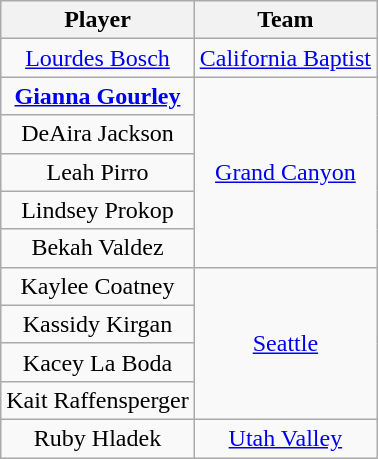<table class="wikitable" style="text-align: center;">
<tr>
<th>Player</th>
<th>Team</th>
</tr>
<tr>
<td><a href='#'>Lourdes Bosch</a></td>
<td><a href='#'>California Baptist</a></td>
</tr>
<tr>
<td><strong><a href='#'>Gianna Gourley</a></strong></td>
<td rowspan=5><a href='#'>Grand Canyon</a></td>
</tr>
<tr>
<td>DeAira Jackson</td>
</tr>
<tr>
<td>Leah Pirro</td>
</tr>
<tr>
<td>Lindsey Prokop</td>
</tr>
<tr>
<td>Bekah Valdez</td>
</tr>
<tr>
<td>Kaylee Coatney</td>
<td rowspan=4><a href='#'>Seattle</a></td>
</tr>
<tr>
<td>Kassidy Kirgan</td>
</tr>
<tr>
<td>Kacey La Boda</td>
</tr>
<tr>
<td>Kait Raffensperger</td>
</tr>
<tr>
<td>Ruby Hladek</td>
<td><a href='#'>Utah Valley</a></td>
</tr>
</table>
